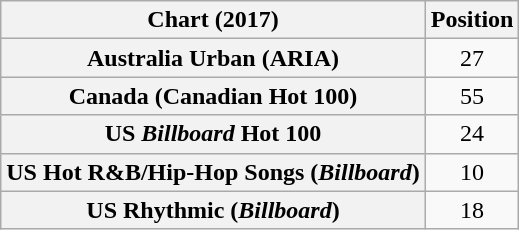<table class="wikitable sortable plainrowheaders" style="text-align:center">
<tr>
<th scope="col">Chart (2017)</th>
<th scope="col">Position</th>
</tr>
<tr>
<th scope="row">Australia Urban (ARIA)</th>
<td style="text-align:center;">27</td>
</tr>
<tr>
<th scope="row">Canada (Canadian Hot 100)</th>
<td>55</td>
</tr>
<tr>
<th scope="row">US <em>Billboard</em> Hot 100</th>
<td>24</td>
</tr>
<tr>
<th scope="row">US Hot R&B/Hip-Hop Songs (<em>Billboard</em>)</th>
<td>10</td>
</tr>
<tr>
<th scope="row">US Rhythmic (<em>Billboard</em>)</th>
<td>18</td>
</tr>
</table>
